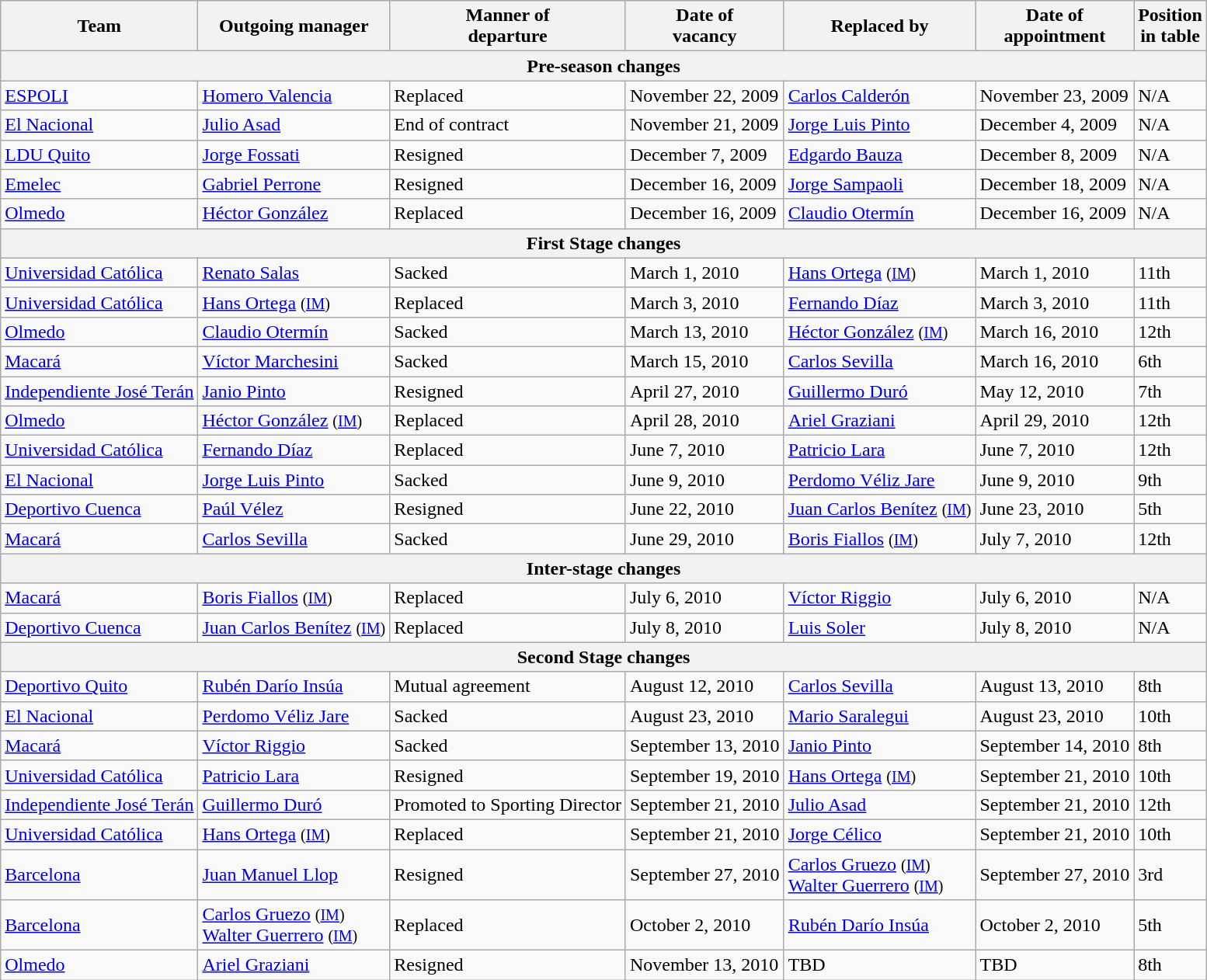<table class="wikitable">
<tr>
<th>Team</th>
<th>Outgoing manager</th>
<th>Manner of<br>departure</th>
<th>Date of<br>vacancy</th>
<th>Replaced by</th>
<th>Date of<br>appointment</th>
<th>Position<br>in table</th>
</tr>
<tr>
<th colspan=7>Pre-season changes</th>
</tr>
<tr>
<td><a href='#'>ESPOLI</a></td>
<td><a href='#'>Homero Valencia</a></td>
<td>Replaced</td>
<td>November 22, 2009</td>
<td><a href='#'>Carlos Calderón</a></td>
<td>November 23, 2009</td>
<td>N/A</td>
</tr>
<tr>
<td><a href='#'>El Nacional</a></td>
<td><a href='#'>Julio Asad</a></td>
<td>End of contract</td>
<td>November 21, 2009</td>
<td><a href='#'>Jorge Luis Pinto</a></td>
<td>December 4, 2009</td>
<td>N/A</td>
</tr>
<tr>
<td><a href='#'>LDU Quito</a></td>
<td><a href='#'>Jorge Fossati</a></td>
<td>Resigned</td>
<td>December 7, 2009</td>
<td><a href='#'>Edgardo Bauza</a></td>
<td>December 8, 2009</td>
<td>N/A</td>
</tr>
<tr>
<td><a href='#'>Emelec</a></td>
<td><a href='#'>Gabriel Perrone</a></td>
<td>Resigned</td>
<td>December 16, 2009</td>
<td><a href='#'>Jorge Sampaoli</a></td>
<td>December 18, 2009</td>
<td>N/A</td>
</tr>
<tr>
<td><a href='#'>Olmedo</a></td>
<td><a href='#'>Héctor González</a></td>
<td>Replaced</td>
<td>December 16, 2009</td>
<td><a href='#'>Claudio Otermín</a></td>
<td>December 16, 2009</td>
<td>N/A</td>
</tr>
<tr>
<th colspan=7>First Stage changes</th>
</tr>
<tr>
<td><a href='#'>Universidad Católica</a></td>
<td><a href='#'>Renato Salas</a></td>
<td>Sacked</td>
<td>March 1, 2010</td>
<td><a href='#'>Hans Ortega</a> <small>(<a href='#'>IM</a>)</small></td>
<td>March 1, 2010</td>
<td>11th</td>
</tr>
<tr>
<td><a href='#'>Universidad Católica</a></td>
<td><a href='#'>Hans Ortega</a> <small>(<a href='#'>IM</a>)</small></td>
<td>Replaced</td>
<td>March 3, 2010</td>
<td><a href='#'>Fernando Díaz</a></td>
<td>March 3, 2010</td>
<td>11th</td>
</tr>
<tr>
<td><a href='#'>Olmedo</a></td>
<td><a href='#'>Claudio Otermín</a></td>
<td>Sacked</td>
<td>March 13, 2010</td>
<td><a href='#'>Héctor González</a> <small>(<a href='#'>IM</a>)</small></td>
<td>March 16, 2010</td>
<td>12th</td>
</tr>
<tr>
<td><a href='#'>Macará</a></td>
<td><a href='#'>Víctor Marchesini</a></td>
<td>Sacked</td>
<td>March 15, 2010</td>
<td><a href='#'>Carlos Sevilla</a></td>
<td>March 16, 2010</td>
<td>6th</td>
</tr>
<tr>
<td><a href='#'>Independiente José Terán</a></td>
<td><a href='#'>Janio Pinto</a></td>
<td>Resigned</td>
<td>April 27, 2010</td>
<td><a href='#'>Guillermo Duró</a></td>
<td>May 12, 2010</td>
<td>7th</td>
</tr>
<tr>
<td><a href='#'>Olmedo</a></td>
<td><a href='#'>Héctor González</a> <small>(<a href='#'>IM</a>)</small></td>
<td>Replaced</td>
<td>April 28, 2010</td>
<td><a href='#'>Ariel Graziani</a></td>
<td>April 29, 2010</td>
<td>12th</td>
</tr>
<tr>
<td><a href='#'>Universidad Católica</a></td>
<td><a href='#'>Fernando Díaz</a></td>
<td>Replaced</td>
<td>June 7, 2010</td>
<td><a href='#'>Patricio Lara</a></td>
<td>June 7, 2010</td>
<td>12th</td>
</tr>
<tr>
<td><a href='#'>El Nacional</a></td>
<td><a href='#'>Jorge Luis Pinto</a></td>
<td>Sacked</td>
<td>June 9, 2010</td>
<td><a href='#'>Perdomo Véliz Jare</a></td>
<td>June 9, 2010</td>
<td>9th</td>
</tr>
<tr>
<td><a href='#'>Deportivo Cuenca</a></td>
<td><a href='#'>Paúl Vélez</a></td>
<td>Resigned</td>
<td>June 22, 2010</td>
<td><a href='#'>Juan Carlos Benítez</a> <small>(<a href='#'>IM</a>)</small></td>
<td>June 23, 2010</td>
<td>5th</td>
</tr>
<tr>
<td><a href='#'>Macará</a></td>
<td><a href='#'>Carlos Sevilla</a></td>
<td>Sacked</td>
<td>June 29, 2010</td>
<td><a href='#'>Boris Fiallos</a> <small>(<a href='#'>IM</a>)</small></td>
<td>July 7, 2010</td>
<td>12th</td>
</tr>
<tr>
<th colspan=7>Inter-stage changes</th>
</tr>
<tr>
<td><a href='#'>Macará</a></td>
<td><a href='#'>Boris Fiallos</a> <small>(<a href='#'>IM</a>)</small></td>
<td>Replaced</td>
<td>July 6, 2010</td>
<td><a href='#'>Víctor Riggio</a></td>
<td>July 6, 2010</td>
<td>N/A</td>
</tr>
<tr>
<td><a href='#'>Deportivo Cuenca</a></td>
<td><a href='#'>Juan Carlos Benítez</a> <small>(<a href='#'>IM</a>)</small></td>
<td>Replaced</td>
<td>July 8, 2010</td>
<td><a href='#'>Luis Soler</a></td>
<td>July 8, 2010</td>
<td>N/A</td>
</tr>
<tr>
<th colspan=7>Second Stage changes</th>
</tr>
<tr>
<td><a href='#'>Deportivo Quito</a></td>
<td><a href='#'>Rubén Darío Insúa</a></td>
<td>Mutual agreement</td>
<td>August 12, 2010</td>
<td><a href='#'>Carlos Sevilla</a></td>
<td>August 13, 2010</td>
<td>8th</td>
</tr>
<tr>
<td><a href='#'>El Nacional</a></td>
<td><a href='#'>Perdomo Véliz Jare</a></td>
<td>Sacked</td>
<td>August 23, 2010</td>
<td><a href='#'>Mario Saralegui</a></td>
<td>August 23, 2010</td>
<td>10th</td>
</tr>
<tr>
<td><a href='#'>Macará</a></td>
<td><a href='#'>Víctor Riggio</a></td>
<td>Sacked</td>
<td>September 13, 2010</td>
<td><a href='#'>Janio Pinto</a></td>
<td>September 14, 2010</td>
<td>8th</td>
</tr>
<tr>
<td><a href='#'>Universidad Católica</a></td>
<td><a href='#'>Patricio Lara</a></td>
<td>Resigned</td>
<td>September 19, 2010</td>
<td><a href='#'>Hans Ortega</a> <small>(<a href='#'>IM</a>)</small></td>
<td>September 21, 2010</td>
<td>10th</td>
</tr>
<tr>
<td><a href='#'>Independiente José Terán</a></td>
<td><a href='#'>Guillermo Duró</a></td>
<td>Promoted to Sporting Director</td>
<td>September 21, 2010</td>
<td><a href='#'>Julio Asad</a></td>
<td>September 21, 2010</td>
<td>12th</td>
</tr>
<tr>
<td><a href='#'>Universidad Católica</a></td>
<td><a href='#'>Hans Ortega</a> <small>(<a href='#'>IM</a>)</small></td>
<td>Replaced</td>
<td>September 21, 2010</td>
<td><a href='#'>Jorge Célico</a></td>
<td>September 21, 2010</td>
<td>10th</td>
</tr>
<tr>
<td><a href='#'>Barcelona</a></td>
<td><a href='#'>Juan Manuel Llop</a></td>
<td>Resigned</td>
<td>September 27, 2010</td>
<td><a href='#'>Carlos Gruezo</a> <small>(<a href='#'>IM</a>)</small><br><a href='#'>Walter Guerrero</a> <small>(<a href='#'>IM</a>)</small></td>
<td>September 27, 2010</td>
<td>3rd</td>
</tr>
<tr>
<td><a href='#'>Barcelona</a></td>
<td><a href='#'>Carlos Gruezo</a> <small>(<a href='#'>IM</a>)</small><br><a href='#'>Walter Guerrero</a> <small>(<a href='#'>IM</a>)</small></td>
<td>Replaced</td>
<td>October 2, 2010</td>
<td><a href='#'>Rubén Darío Insúa</a></td>
<td>October 2, 2010</td>
<td>5th</td>
</tr>
<tr>
<td><a href='#'>Olmedo</a></td>
<td><a href='#'>Ariel Graziani</a></td>
<td>Resigned</td>
<td>November 13, 2010</td>
<td>TBD</td>
<td>TBD</td>
<td>8th</td>
</tr>
</table>
